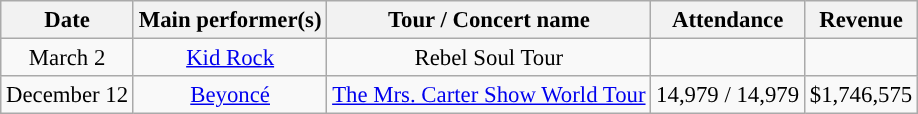<table class="wikitable"  style="text-align:center; font-size:95%;">
<tr>
<th style="text-align:center;">Date</th>
<th style="text-align:center;">Main performer(s)</th>
<th style="text-align:center;">Tour / Concert name</th>
<th style="text-align:center;">Attendance</th>
<th style="text-align:center;">Revenue</th>
</tr>
<tr>
<td>March 2</td>
<td><a href='#'>Kid Rock</a></td>
<td>Rebel Soul Tour</td>
<td></td>
<td></td>
</tr>
<tr>
<td>December 12</td>
<td><a href='#'>Beyoncé</a></td>
<td><a href='#'>The Mrs. Carter Show World Tour</a></td>
<td>14,979 / 14,979</td>
<td>$1,746,575</td>
</tr>
</table>
